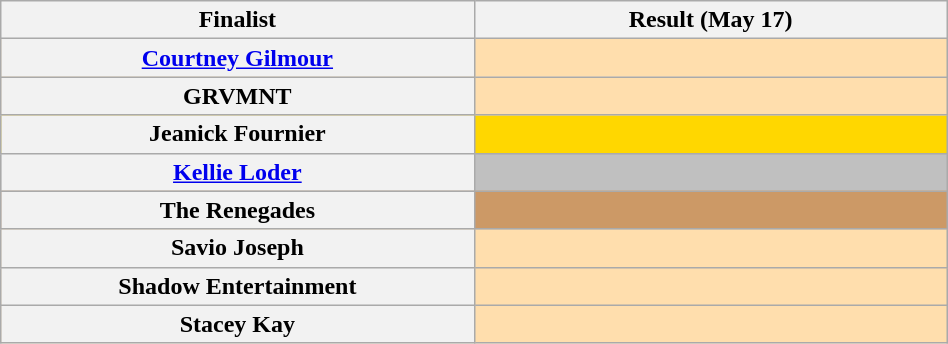<table class="wikitable sortable plainrowheaders" style="text-align:center" width="50%;">
<tr>
<th class="unsortable" style="width:10em;">Finalist</th>
<th style="width:10em;">Result (May 17)</th>
</tr>
<tr style="background:NavajoWhite">
<th scope="row"><a href='#'>Courtney Gilmour</a></th>
<td></td>
</tr>
<tr style="background:NavajoWhite">
<th scope="row">GRVMNT</th>
<td></td>
</tr>
<tr style="background:gold">
<th scope="row"><strong>Jeanick Fournier</strong></th>
<td><strong></strong></td>
</tr>
<tr style="background:silver">
<th scope="row"><a href='#'>Kellie Loder</a></th>
<td></td>
</tr>
<tr style="background:#c96">
<th scope="row">The Renegades</th>
<td></td>
</tr>
<tr style="background:NavajoWhite">
<th scope="row">Savio Joseph</th>
<td></td>
</tr>
<tr style="background:NavajoWhite">
<th scope="row">Shadow Entertainment</th>
<td></td>
</tr>
<tr style="background:NavajoWhite">
<th scope="row">Stacey Kay</th>
<td></td>
</tr>
</table>
